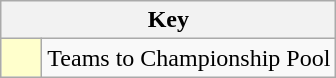<table class="wikitable" style="text-align: center;">
<tr>
<th colspan=2>Key</th>
</tr>
<tr>
<td style="background:#ffffcc; width:20px;"></td>
<td align=left>Teams to Championship Pool</td>
</tr>
</table>
